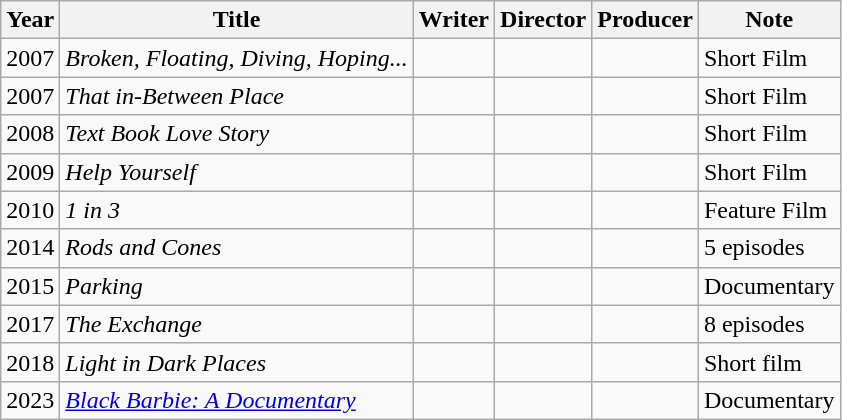<table class="wikitable sortable">
<tr>
<th>Year</th>
<th>Title</th>
<th>Writer</th>
<th>Director</th>
<th>Producer</th>
<th>Note</th>
</tr>
<tr>
<td>2007</td>
<td><em>Broken, Floating, Diving, Hoping...</em></td>
<td style="text-align:center;"></td>
<td style="text-align:center;"></td>
<td style="text-align:center;"></td>
<td>Short Film</td>
</tr>
<tr>
<td>2007</td>
<td><em>That in-Between Place</em></td>
<td style="text-align:center;"></td>
<td style="text-align:center;"></td>
<td style="text-align:center;"></td>
<td>Short Film</td>
</tr>
<tr>
<td>2008</td>
<td><em>Text Book Love Story</em></td>
<td style="text-align:center;"></td>
<td style="text-align:center;"></td>
<td style="text-align:center;"></td>
<td>Short Film</td>
</tr>
<tr>
<td>2009</td>
<td><em>Help Yourself</em></td>
<td style="text-align:center;"></td>
<td style="text-align:center;"></td>
<td style="text-align:center;"></td>
<td>Short Film</td>
</tr>
<tr>
<td>2010</td>
<td><em>1 in 3</em></td>
<td style="text-align:center;"></td>
<td style="text-align:center;"></td>
<td style="text-align:center;"></td>
<td>Feature Film</td>
</tr>
<tr>
<td>2014</td>
<td><em>Rods and Cones</em></td>
<td style="text-align:center;"></td>
<td style="text-align:center;"></td>
<td style="text-align:center;"></td>
<td>5 episodes</td>
</tr>
<tr>
<td>2015</td>
<td><em>Parking</em></td>
<td style="text-align:center;"></td>
<td style="text-align:center;"></td>
<td style="text-align:center;"></td>
<td>Documentary</td>
</tr>
<tr>
<td>2017</td>
<td><em>The Exchange</em></td>
<td style="text-align:center;"></td>
<td style="text-align:center;"></td>
<td style="text-align:center;"></td>
<td>8 episodes</td>
</tr>
<tr>
<td>2018</td>
<td><em>Light in Dark Places</em></td>
<td style="text-align:center;"></td>
<td style="text-align:center;"></td>
<td style="text-align:center;"></td>
<td>Short film</td>
</tr>
<tr>
<td>2023</td>
<td><em><a href='#'>Black Barbie: A Documentary</a></em></td>
<td style="text-align:center;"></td>
<td style="text-align:center;"></td>
<td style="text-align:center;"></td>
<td>Documentary</td>
</tr>
</table>
